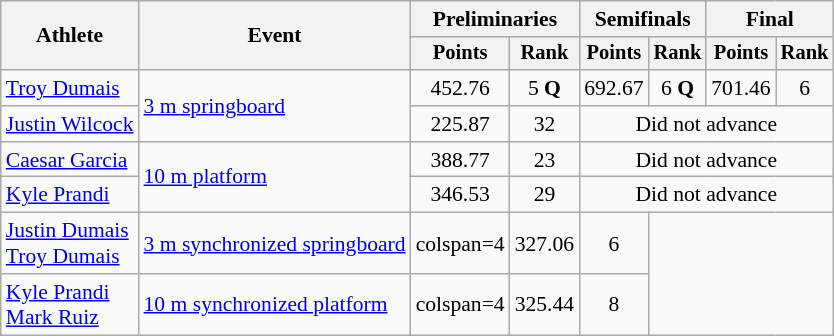<table class=wikitable style=font-size:90%;text-align:center>
<tr>
<th rowspan=2>Athlete</th>
<th rowspan=2>Event</th>
<th colspan=2>Preliminaries</th>
<th colspan=2>Semifinals</th>
<th colspan=2>Final</th>
</tr>
<tr style=font-size:95%>
<th>Points</th>
<th>Rank</th>
<th>Points</th>
<th>Rank</th>
<th>Points</th>
<th>Rank</th>
</tr>
<tr>
<td align=left><a href='#'>Troy Dumais</a></td>
<td align=left rowspan=2><a href='#'>3 m springboard</a></td>
<td>452.76</td>
<td>5 <strong>Q</strong></td>
<td>692.67</td>
<td>6 <strong>Q</strong></td>
<td>701.46</td>
<td>6</td>
</tr>
<tr>
<td align=left><a href='#'>Justin Wilcock</a></td>
<td>225.87</td>
<td>32</td>
<td colspan=4>Did not advance</td>
</tr>
<tr>
<td align=left><a href='#'>Caesar Garcia</a></td>
<td align=left rowspan=2><a href='#'>10 m platform</a></td>
<td>388.77</td>
<td>23</td>
<td colspan=4>Did not advance</td>
</tr>
<tr>
<td align=left><a href='#'>Kyle Prandi</a></td>
<td>346.53</td>
<td>29</td>
<td colspan=4>Did not advance</td>
</tr>
<tr>
<td align=left><a href='#'>Justin Dumais</a><br><a href='#'>Troy Dumais</a></td>
<td align=left><a href='#'>3 m synchronized springboard</a></td>
<td>colspan=4 </td>
<td>327.06</td>
<td>6</td>
</tr>
<tr>
<td align=left><a href='#'>Kyle Prandi</a><br><a href='#'>Mark Ruiz</a></td>
<td align=left><a href='#'>10 m synchronized platform</a></td>
<td>colspan=4 </td>
<td>325.44</td>
<td>8</td>
</tr>
</table>
